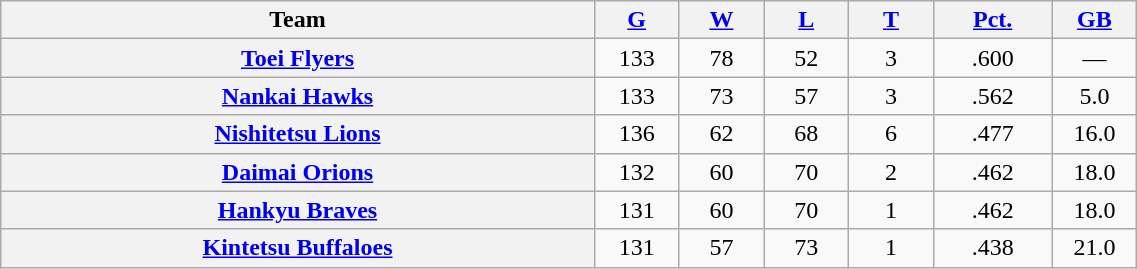<table class="wikitable plainrowheaders" width="60%" style="text-align:center;">
<tr>
<th scope="col" width="35%">Team</th>
<th scope="col" width="5%"><a href='#'>G</a></th>
<th scope="col" width="5%"><a href='#'>W</a></th>
<th scope="col" width="5%"><a href='#'>L</a></th>
<th scope="col" width="5%"><a href='#'>T</a></th>
<th scope="col" width="7%"><a href='#'>Pct.</a></th>
<th scope="col" width="5%"><a href='#'>GB</a></th>
</tr>
<tr>
<th scope="row" style="text-align:center;"><a href='#'>Toei Flyers</a></th>
<td>133</td>
<td>78</td>
<td>52</td>
<td>3</td>
<td>.600</td>
<td>—</td>
</tr>
<tr>
<th scope="row" style="text-align:center;"><a href='#'>Nankai Hawks</a></th>
<td>133</td>
<td>73</td>
<td>57</td>
<td>3</td>
<td>.562</td>
<td>5.0</td>
</tr>
<tr>
<th scope="row" style="text-align:center;"><a href='#'>Nishitetsu Lions</a></th>
<td>136</td>
<td>62</td>
<td>68</td>
<td>6</td>
<td>.477</td>
<td>16.0</td>
</tr>
<tr>
<th scope="row" style="text-align:center;"><a href='#'>Daimai Orions</a></th>
<td>132</td>
<td>60</td>
<td>70</td>
<td>2</td>
<td>.462</td>
<td>18.0</td>
</tr>
<tr>
<th scope="row" style="text-align:center;"><a href='#'>Hankyu Braves</a></th>
<td>131</td>
<td>60</td>
<td>70</td>
<td>1</td>
<td>.462</td>
<td>18.0</td>
</tr>
<tr>
<th scope="row" style="text-align:center;"><a href='#'>Kintetsu Buffaloes</a></th>
<td>131</td>
<td>57</td>
<td>73</td>
<td>1</td>
<td>.438</td>
<td>21.0</td>
</tr>
</table>
